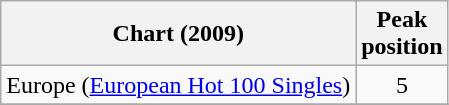<table class="wikitable sortable">
<tr>
<th>Chart (2009)</th>
<th>Peak<br>position</th>
</tr>
<tr>
<td>Europe (<a href='#'>European Hot 100 Singles</a>)</td>
<td align="center">5</td>
</tr>
<tr>
</tr>
<tr>
</tr>
</table>
